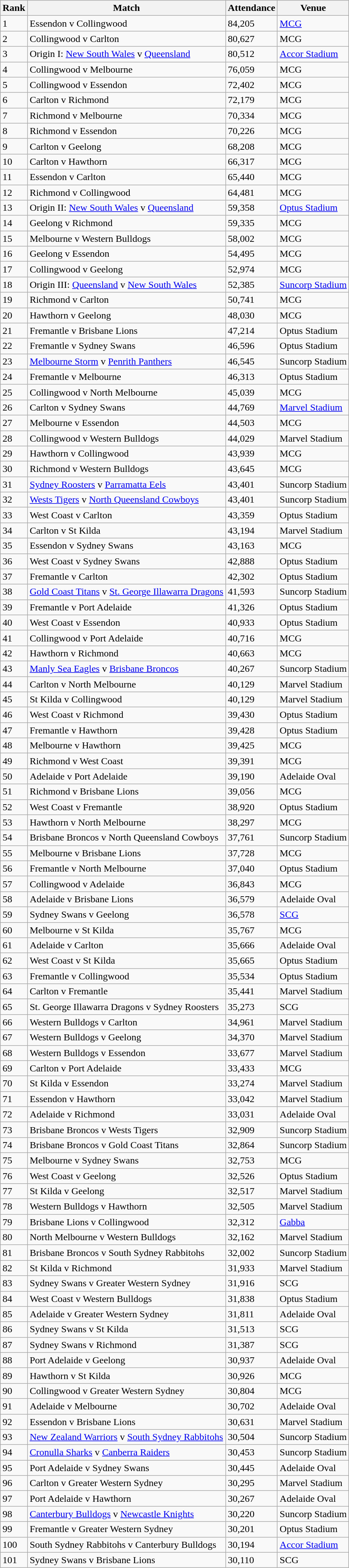<table class="wikitable sortable">
<tr>
<th>Rank</th>
<th>Match</th>
<th>Attendance</th>
<th>Venue</th>
</tr>
<tr>
<td>1</td>
<td>Essendon v Collingwood</td>
<td>84,205</td>
<td><a href='#'>MCG</a></td>
</tr>
<tr>
<td>2</td>
<td>Collingwood v Carlton</td>
<td>80,627</td>
<td>MCG</td>
</tr>
<tr>
<td>3</td>
<td>Origin I:  <a href='#'>New South Wales</a> v  <a href='#'>Queensland</a></td>
<td>80,512</td>
<td><a href='#'>Accor Stadium</a></td>
</tr>
<tr>
<td>4</td>
<td>Collingwood v Melbourne</td>
<td>76,059</td>
<td>MCG</td>
</tr>
<tr>
<td>5</td>
<td>Collingwood v Essendon</td>
<td>72,402</td>
<td>MCG</td>
</tr>
<tr>
<td>6</td>
<td>Carlton v Richmond</td>
<td>72,179</td>
<td>MCG</td>
</tr>
<tr>
<td>7</td>
<td>Richmond v Melbourne</td>
<td>70,334</td>
<td>MCG</td>
</tr>
<tr>
<td>8</td>
<td>Richmond v Essendon</td>
<td>70,226</td>
<td>MCG</td>
</tr>
<tr>
<td>9</td>
<td>Carlton v Geelong</td>
<td>68,208</td>
<td>MCG</td>
</tr>
<tr>
<td>10</td>
<td>Carlton v Hawthorn</td>
<td>66,317</td>
<td>MCG</td>
</tr>
<tr>
<td>11</td>
<td>Essendon v Carlton</td>
<td>65,440</td>
<td>MCG</td>
</tr>
<tr>
<td>12</td>
<td>Richmond v Collingwood</td>
<td>64,481</td>
<td>MCG</td>
</tr>
<tr>
<td>13</td>
<td>Origin II:  <a href='#'>New South Wales</a> v  <a href='#'>Queensland</a></td>
<td>59,358</td>
<td><a href='#'>Optus Stadium</a></td>
</tr>
<tr>
<td>14</td>
<td>Geelong v Richmond</td>
<td>59,335</td>
<td>MCG</td>
</tr>
<tr>
<td>15</td>
<td>Melbourne v Western Bulldogs</td>
<td>58,002</td>
<td>MCG</td>
</tr>
<tr>
<td>16</td>
<td>Geelong v Essendon</td>
<td>54,495</td>
<td>MCG</td>
</tr>
<tr>
<td>17</td>
<td>Collingwood v Geelong</td>
<td>52,974</td>
<td>MCG</td>
</tr>
<tr>
<td>18</td>
<td>Origin III:  <a href='#'>Queensland</a> v  <a href='#'>New South Wales</a></td>
<td>52,385</td>
<td><a href='#'>Suncorp Stadium</a></td>
</tr>
<tr>
<td>19</td>
<td>Richmond v Carlton</td>
<td>50,741</td>
<td>MCG</td>
</tr>
<tr>
<td>20</td>
<td>Hawthorn v Geelong</td>
<td>48,030</td>
<td>MCG</td>
</tr>
<tr>
<td>21</td>
<td>Fremantle v Brisbane Lions</td>
<td>47,214</td>
<td>Optus Stadium</td>
</tr>
<tr>
<td>22</td>
<td>Fremantle v Sydney Swans</td>
<td>46,596</td>
<td>Optus Stadium</td>
</tr>
<tr>
<td>23</td>
<td> <a href='#'>Melbourne Storm</a> v  <a href='#'>Penrith Panthers</a></td>
<td>46,545</td>
<td>Suncorp Stadium</td>
</tr>
<tr>
<td>24</td>
<td>Fremantle v Melbourne</td>
<td>46,313</td>
<td>Optus Stadium</td>
</tr>
<tr>
<td>25</td>
<td>Collingwood v North Melbourne</td>
<td>45,039</td>
<td>MCG</td>
</tr>
<tr>
<td>26</td>
<td>Carlton v Sydney Swans</td>
<td>44,769</td>
<td><a href='#'>Marvel Stadium</a></td>
</tr>
<tr>
<td>27</td>
<td>Melbourne v Essendon</td>
<td>44,503</td>
<td>MCG</td>
</tr>
<tr>
<td>28</td>
<td>Collingwood v Western Bulldogs</td>
<td>44,029</td>
<td>Marvel Stadium</td>
</tr>
<tr>
<td>29</td>
<td>Hawthorn v Collingwood</td>
<td>43,939</td>
<td>MCG</td>
</tr>
<tr>
<td>30</td>
<td>Richmond v Western Bulldogs</td>
<td>43,645</td>
<td>MCG</td>
</tr>
<tr>
<td>31</td>
<td> <a href='#'>Sydney Roosters</a> v  <a href='#'>Parramatta Eels</a></td>
<td>43,401</td>
<td>Suncorp Stadium</td>
</tr>
<tr>
<td>32</td>
<td> <a href='#'>Wests Tigers</a> v  <a href='#'>North Queensland Cowboys</a></td>
<td>43,401</td>
<td>Suncorp Stadium</td>
</tr>
<tr>
<td>33</td>
<td>West Coast v Carlton</td>
<td>43,359</td>
<td>Optus Stadium</td>
</tr>
<tr>
<td>34</td>
<td>Carlton v St Kilda</td>
<td>43,194</td>
<td>Marvel Stadium</td>
</tr>
<tr>
<td>35</td>
<td>Essendon v Sydney Swans</td>
<td>43,163</td>
<td>MCG</td>
</tr>
<tr>
<td>36</td>
<td>West Coast v Sydney Swans</td>
<td>42,888</td>
<td>Optus Stadium</td>
</tr>
<tr>
<td>37</td>
<td>Fremantle v Carlton</td>
<td>42,302</td>
<td>Optus Stadium</td>
</tr>
<tr>
<td>38</td>
<td> <a href='#'>Gold Coast Titans</a> v  <a href='#'>St. George Illawarra Dragons</a></td>
<td>41,593</td>
<td>Suncorp Stadium</td>
</tr>
<tr>
<td>39</td>
<td>Fremantle v Port Adelaide</td>
<td>41,326</td>
<td>Optus Stadium</td>
</tr>
<tr>
<td>40</td>
<td>West Coast v Essendon</td>
<td>40,933</td>
<td>Optus Stadium</td>
</tr>
<tr>
<td>41</td>
<td>Collingwood v Port Adelaide</td>
<td>40,716</td>
<td>MCG</td>
</tr>
<tr>
<td>42</td>
<td>Hawthorn v Richmond</td>
<td>40,663</td>
<td>MCG</td>
</tr>
<tr>
<td>43</td>
<td> <a href='#'>Manly Sea Eagles</a> v  <a href='#'>Brisbane Broncos</a></td>
<td>40,267</td>
<td>Suncorp Stadium</td>
</tr>
<tr>
<td>44</td>
<td>Carlton v North Melbourne</td>
<td>40,129</td>
<td>Marvel Stadium</td>
</tr>
<tr>
<td>45</td>
<td>St Kilda v Collingwood</td>
<td>40,129</td>
<td>Marvel Stadium</td>
</tr>
<tr>
<td>46</td>
<td>West Coast v Richmond</td>
<td>39,430</td>
<td>Optus Stadium</td>
</tr>
<tr>
<td>47</td>
<td>Fremantle v Hawthorn</td>
<td>39,428</td>
<td>Optus Stadium</td>
</tr>
<tr>
<td>48</td>
<td>Melbourne v Hawthorn</td>
<td>39,425</td>
<td>MCG</td>
</tr>
<tr>
<td>49</td>
<td>Richmond v West Coast</td>
<td>39,391</td>
<td>MCG</td>
</tr>
<tr>
<td>50</td>
<td>Adelaide v Port Adelaide</td>
<td>39,190</td>
<td>Adelaide Oval</td>
</tr>
<tr>
<td>51</td>
<td>Richmond v Brisbane Lions</td>
<td>39,056</td>
<td>MCG</td>
</tr>
<tr>
<td>52</td>
<td>West Coast v Fremantle</td>
<td>38,920</td>
<td>Optus Stadium</td>
</tr>
<tr>
<td>53</td>
<td>Hawthorn v North Melbourne</td>
<td>38,297</td>
<td>MCG</td>
</tr>
<tr>
<td>54</td>
<td> Brisbane Broncos v  North Queensland Cowboys</td>
<td>37,761</td>
<td>Suncorp Stadium</td>
</tr>
<tr>
<td>55</td>
<td>Melbourne v Brisbane Lions</td>
<td>37,728</td>
<td>MCG</td>
</tr>
<tr>
<td>56</td>
<td>Fremantle v North Melbourne</td>
<td>37,040</td>
<td>Optus Stadium</td>
</tr>
<tr>
<td>57</td>
<td>Collingwood v Adelaide</td>
<td>36,843</td>
<td>MCG</td>
</tr>
<tr>
<td>58</td>
<td>Adelaide v Brisbane Lions</td>
<td>36,579</td>
<td>Adelaide Oval</td>
</tr>
<tr>
<td>59</td>
<td>Sydney Swans v Geelong</td>
<td>36,578</td>
<td><a href='#'>SCG</a></td>
</tr>
<tr>
<td>60</td>
<td>Melbourne v St Kilda</td>
<td>35,767</td>
<td>MCG</td>
</tr>
<tr>
<td>61</td>
<td>Adelaide v Carlton</td>
<td>35,666</td>
<td>Adelaide Oval</td>
</tr>
<tr>
<td>62</td>
<td>West Coast v St Kilda</td>
<td>35,665</td>
<td>Optus Stadium</td>
</tr>
<tr>
<td>63</td>
<td>Fremantle v Collingwood</td>
<td>35,534</td>
<td>Optus Stadium</td>
</tr>
<tr>
<td>64</td>
<td>Carlton v Fremantle</td>
<td>35,441</td>
<td>Marvel Stadium</td>
</tr>
<tr>
<td>65</td>
<td> St. George Illawarra Dragons v  Sydney Roosters</td>
<td>35,273</td>
<td>SCG</td>
</tr>
<tr>
<td>66</td>
<td>Western Bulldogs v Carlton</td>
<td>34,961</td>
<td>Marvel Stadium</td>
</tr>
<tr>
<td>67</td>
<td>Western Bulldogs v Geelong</td>
<td>34,370</td>
<td>Marvel Stadium</td>
</tr>
<tr>
<td>68</td>
<td>Western Bulldogs v Essendon</td>
<td>33,677</td>
<td>Marvel Stadium</td>
</tr>
<tr>
<td>69</td>
<td>Carlton v Port Adelaide</td>
<td>33,433</td>
<td>MCG</td>
</tr>
<tr>
<td>70</td>
<td>St Kilda v Essendon</td>
<td>33,274</td>
<td>Marvel Stadium</td>
</tr>
<tr>
<td>71</td>
<td>Essendon v Hawthorn</td>
<td>33,042</td>
<td>Marvel Stadium</td>
</tr>
<tr>
<td>72</td>
<td>Adelaide v Richmond</td>
<td>33,031</td>
<td>Adelaide Oval</td>
</tr>
<tr>
<td>73</td>
<td> Brisbane Broncos v  Wests Tigers</td>
<td>32,909</td>
<td>Suncorp Stadium</td>
</tr>
<tr>
<td>74</td>
<td> Brisbane Broncos v  Gold Coast Titans</td>
<td>32,864</td>
<td>Suncorp Stadium</td>
</tr>
<tr>
<td>75</td>
<td>Melbourne v Sydney Swans</td>
<td>32,753</td>
<td>MCG</td>
</tr>
<tr>
<td>76</td>
<td>West Coast v Geelong</td>
<td>32,526</td>
<td>Optus Stadium</td>
</tr>
<tr>
<td>77</td>
<td>St Kilda v Geelong</td>
<td>32,517</td>
<td>Marvel Stadium</td>
</tr>
<tr>
<td>78</td>
<td>Western Bulldogs v Hawthorn</td>
<td>32,505</td>
<td>Marvel Stadium</td>
</tr>
<tr>
<td>79</td>
<td>Brisbane Lions v Collingwood</td>
<td>32,312</td>
<td><a href='#'>Gabba</a></td>
</tr>
<tr>
<td>80</td>
<td>North Melbourne v Western Bulldogs</td>
<td>32,162</td>
<td>Marvel Stadium</td>
</tr>
<tr>
<td>81</td>
<td> Brisbane Broncos v  South Sydney Rabbitohs</td>
<td>32,002</td>
<td>Suncorp Stadium</td>
</tr>
<tr>
<td>82</td>
<td>St Kilda v Richmond</td>
<td>31,933</td>
<td>Marvel Stadium</td>
</tr>
<tr>
<td>83</td>
<td>Sydney Swans v Greater Western Sydney</td>
<td>31,916</td>
<td>SCG</td>
</tr>
<tr>
<td>84</td>
<td>West Coast v Western Bulldogs</td>
<td>31,838</td>
<td>Optus Stadium</td>
</tr>
<tr>
<td>85</td>
<td>Adelaide v Greater Western Sydney</td>
<td>31,811</td>
<td>Adelaide Oval</td>
</tr>
<tr>
<td>86</td>
<td>Sydney Swans v St Kilda</td>
<td>31,513</td>
<td>SCG</td>
</tr>
<tr>
<td>87</td>
<td>Sydney Swans v Richmond</td>
<td>31,387</td>
<td>SCG</td>
</tr>
<tr>
<td>88</td>
<td>Port Adelaide v Geelong</td>
<td>30,937</td>
<td>Adelaide Oval</td>
</tr>
<tr>
<td>89</td>
<td>Hawthorn v St Kilda</td>
<td>30,926</td>
<td>MCG</td>
</tr>
<tr>
<td>90</td>
<td>Collingwood v Greater Western Sydney</td>
<td>30,804</td>
<td>MCG</td>
</tr>
<tr>
<td>91</td>
<td>Adelaide v Melbourne</td>
<td>30,702</td>
<td>Adelaide Oval</td>
</tr>
<tr>
<td>92</td>
<td>Essendon v Brisbane Lions</td>
<td>30,631</td>
<td>Marvel Stadium</td>
</tr>
<tr>
<td>93</td>
<td> <a href='#'>New Zealand Warriors</a> v  <a href='#'>South Sydney Rabbitohs</a></td>
<td>30,504</td>
<td>Suncorp Stadium</td>
</tr>
<tr>
<td>94</td>
<td> <a href='#'>Cronulla Sharks</a> v  <a href='#'>Canberra Raiders</a></td>
<td>30,453</td>
<td>Suncorp Stadium</td>
</tr>
<tr>
<td>95</td>
<td>Port Adelaide v Sydney Swans</td>
<td>30,445</td>
<td>Adelaide Oval</td>
</tr>
<tr>
<td>96</td>
<td>Carlton v Greater Western Sydney</td>
<td>30,295</td>
<td>Marvel Stadium</td>
</tr>
<tr>
<td>97</td>
<td>Port Adelaide v Hawthorn</td>
<td>30,267</td>
<td>Adelaide Oval</td>
</tr>
<tr>
<td>98</td>
<td> <a href='#'>Canterbury Bulldogs</a> v  <a href='#'>Newcastle Knights</a></td>
<td>30,220</td>
<td>Suncorp Stadium</td>
</tr>
<tr>
<td>99</td>
<td>Fremantle v Greater Western Sydney</td>
<td>30,201</td>
<td>Optus Stadium</td>
</tr>
<tr>
<td>100</td>
<td> South Sydney Rabbitohs v  Canterbury Bulldogs</td>
<td>30,194</td>
<td><a href='#'>Accor Stadium</a></td>
</tr>
<tr>
<td>101</td>
<td>Sydney Swans v Brisbane Lions</td>
<td>30,110</td>
<td>SCG</td>
</tr>
</table>
